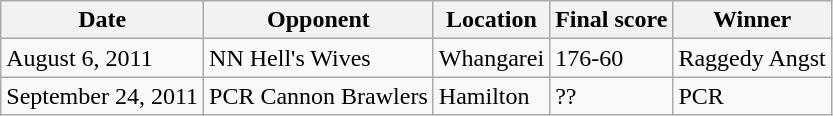<table class="wikitable">
<tr>
<th>Date</th>
<th>Opponent</th>
<th>Location</th>
<th>Final score</th>
<th>Winner</th>
</tr>
<tr>
<td>August 6, 2011</td>
<td>NN Hell's Wives</td>
<td>Whangarei</td>
<td>176-60</td>
<td>Raggedy Angst</td>
</tr>
<tr>
<td>September 24, 2011</td>
<td>PCR Cannon Brawlers</td>
<td>Hamilton</td>
<td>??</td>
<td>PCR</td>
</tr>
</table>
